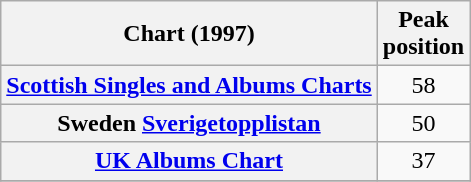<table class="wikitable sortable plainrowheaders">
<tr>
<th scope="col">Chart (1997)</th>
<th scope="col">Peak<br>position</th>
</tr>
<tr>
<th scope="row"><a href='#'>Scottish Singles and Albums Charts</a></th>
<td align="center">58</td>
</tr>
<tr>
<th scope="row">Sweden <a href='#'>Sverigetopplistan</a></th>
<td align="center">50</td>
</tr>
<tr>
<th scope="row"><a href='#'>UK Albums Chart</a></th>
<td align="center">37</td>
</tr>
<tr>
</tr>
</table>
